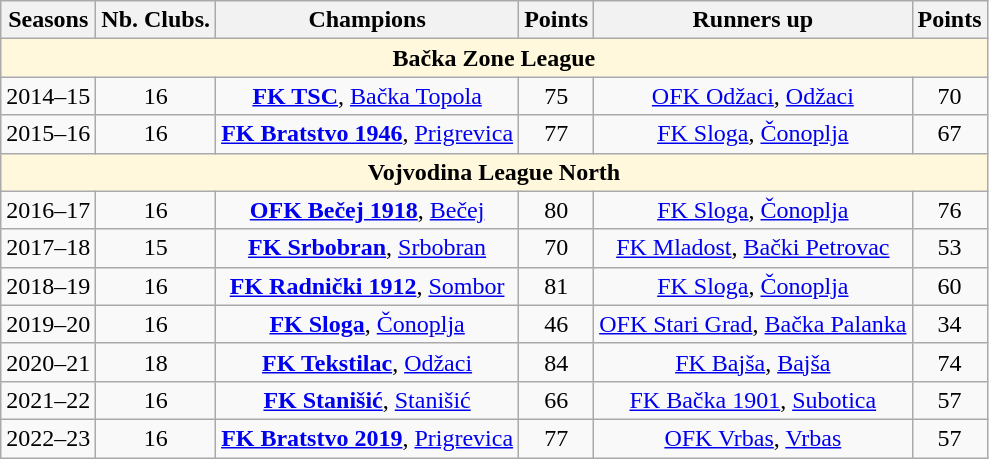<table class="wikitable" style="text-align:center;">
<tr>
<th>Seasons</th>
<th>Nb. Clubs.</th>
<th>Champions</th>
<th>Points</th>
<th>Runners up</th>
<th>Points</th>
</tr>
<tr bgcolor="#FFF8DC">
<td colspan=6 align=center><strong>Bačka Zone League</strong></td>
</tr>
<tr>
<td>2014–15</td>
<td>16</td>
<td><strong><a href='#'>FK TSC</a></strong>, <a href='#'>Bačka Topola</a></td>
<td>75</td>
<td><a href='#'>OFK Odžaci</a>, <a href='#'>Odžaci</a></td>
<td>70</td>
</tr>
<tr>
<td>2015–16</td>
<td>16</td>
<td><strong><a href='#'>FK Bratstvo 1946</a></strong>, <a href='#'>Prigrevica</a></td>
<td>77</td>
<td><a href='#'>FK Sloga</a>, <a href='#'>Čonoplja</a></td>
<td>67</td>
</tr>
<tr bgcolor="#FFF8DC">
<td colspan=6 align=center><strong>Vojvodina League North</strong></td>
</tr>
<tr>
<td>2016–17</td>
<td>16</td>
<td><strong><a href='#'>OFK Bečej 1918</a></strong>, <a href='#'>Bečej</a></td>
<td>80</td>
<td><a href='#'>FK Sloga</a>, <a href='#'>Čonoplja</a></td>
<td>76</td>
</tr>
<tr>
<td>2017–18</td>
<td>15</td>
<td><strong><a href='#'>FK Srbobran</a></strong>, <a href='#'>Srbobran</a></td>
<td>70</td>
<td><a href='#'>FK Mladost</a>, <a href='#'>Bački Petrovac</a></td>
<td>53</td>
</tr>
<tr>
<td>2018–19</td>
<td>16</td>
<td><strong><a href='#'>FK Radnički 1912</a></strong>, <a href='#'>Sombor</a></td>
<td>81</td>
<td><a href='#'>FK Sloga</a>, <a href='#'>Čonoplja</a></td>
<td>60</td>
</tr>
<tr>
<td>2019–20</td>
<td>16</td>
<td><strong><a href='#'>FK Sloga</a></strong>, <a href='#'>Čonoplja</a></td>
<td>46</td>
<td><a href='#'>OFK Stari Grad</a>, <a href='#'>Bačka Palanka</a></td>
<td>34</td>
</tr>
<tr>
<td>2020–21</td>
<td>18</td>
<td><strong><a href='#'>FK Tekstilac</a></strong>, <a href='#'>Odžaci</a></td>
<td>84</td>
<td><a href='#'>FK Bajša</a>, <a href='#'>Bajša</a></td>
<td>74</td>
</tr>
<tr>
<td>2021–22</td>
<td>16</td>
<td><strong><a href='#'>FK Stanišić</a></strong>, <a href='#'>Stanišić</a></td>
<td>66</td>
<td><a href='#'>FK Bačka 1901</a>, <a href='#'>Subotica</a></td>
<td>57</td>
</tr>
<tr>
<td>2022–23</td>
<td>16</td>
<td><strong><a href='#'>FK Bratstvo 2019</a></strong>, <a href='#'>Prigrevica</a></td>
<td>77</td>
<td><a href='#'>OFK Vrbas</a>, <a href='#'>Vrbas</a></td>
<td>57</td>
</tr>
</table>
